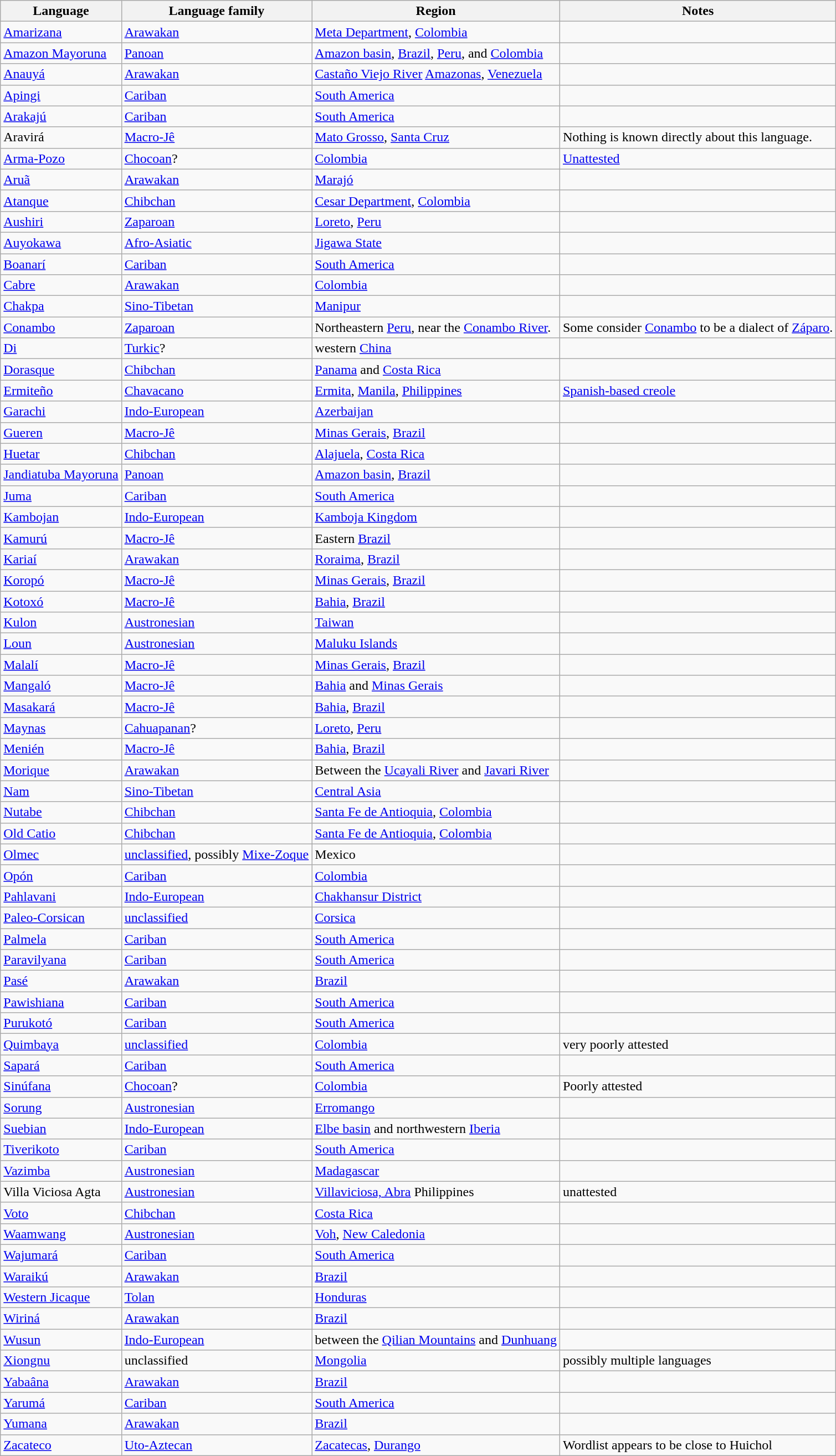<table class="wikitable sortable" border="1">
<tr>
<th>Language</th>
<th>Language family</th>
<th>Region</th>
<th>Notes</th>
</tr>
<tr>
<td><a href='#'>Amarizana</a></td>
<td><a href='#'>Arawakan</a></td>
<td><a href='#'>Meta Department</a>, <a href='#'>Colombia</a></td>
<td></td>
</tr>
<tr>
<td><a href='#'>Amazon Mayoruna</a></td>
<td><a href='#'>Panoan</a></td>
<td><a href='#'>Amazon basin</a>, <a href='#'>Brazil</a>, <a href='#'>Peru</a>, and <a href='#'>Colombia</a></td>
<td></td>
</tr>
<tr>
<td><a href='#'>Anauyá</a></td>
<td><a href='#'>Arawakan</a></td>
<td><a href='#'>Castaño Viejo River</a> <a href='#'>Amazonas</a>, <a href='#'>Venezuela</a></td>
<td></td>
</tr>
<tr>
<td><a href='#'>Apingi</a></td>
<td><a href='#'>Cariban</a></td>
<td><a href='#'>South America</a></td>
<td></td>
</tr>
<tr>
<td><a href='#'>Arakajú</a></td>
<td><a href='#'>Cariban</a></td>
<td><a href='#'>South America</a></td>
<td></td>
</tr>
<tr>
<td>Aravirá</td>
<td><a href='#'>Macro-Jê</a></td>
<td><a href='#'>Mato Grosso</a>, <a href='#'>Santa Cruz</a></td>
<td>Nothing is known directly about this language.</td>
</tr>
<tr>
<td><a href='#'>Arma-Pozo</a></td>
<td><a href='#'>Chocoan</a>?</td>
<td><a href='#'>Colombia</a></td>
<td><a href='#'>Unattested</a></td>
</tr>
<tr>
<td><a href='#'>Aruã</a></td>
<td><a href='#'>Arawakan</a></td>
<td><a href='#'>Marajó</a></td>
<td></td>
</tr>
<tr>
<td><a href='#'>Atanque</a></td>
<td><a href='#'>Chibchan</a></td>
<td><a href='#'>Cesar Department</a>, <a href='#'>Colombia</a></td>
<td></td>
</tr>
<tr>
<td><a href='#'>Aushiri</a></td>
<td><a href='#'>Zaparoan</a></td>
<td><a href='#'>Loreto</a>, <a href='#'>Peru</a></td>
<td></td>
</tr>
<tr>
<td><a href='#'>Auyokawa</a></td>
<td><a href='#'>Afro-Asiatic</a></td>
<td><a href='#'>Jigawa State</a></td>
<td></td>
</tr>
<tr>
<td><a href='#'>Boanarí</a></td>
<td><a href='#'>Cariban</a></td>
<td><a href='#'>South America</a></td>
<td></td>
</tr>
<tr>
<td><a href='#'>Cabre</a></td>
<td><a href='#'>Arawakan</a></td>
<td><a href='#'>Colombia</a></td>
<td></td>
</tr>
<tr>
<td><a href='#'>Chakpa</a></td>
<td><a href='#'>Sino-Tibetan</a></td>
<td><a href='#'>Manipur</a></td>
<td></td>
</tr>
<tr>
<td><a href='#'>Conambo</a></td>
<td><a href='#'>Zaparoan</a></td>
<td>Northeastern <a href='#'>Peru</a>, near the <a href='#'>Conambo River</a>.</td>
<td>Some consider <a href='#'>Conambo</a> to be a dialect of <a href='#'>Záparo</a>.</td>
</tr>
<tr>
<td><a href='#'>Di</a></td>
<td><a href='#'>Turkic</a>?</td>
<td>western <a href='#'>China</a></td>
<td></td>
</tr>
<tr>
<td><a href='#'>Dorasque</a></td>
<td><a href='#'>Chibchan</a></td>
<td><a href='#'>Panama</a> and <a href='#'>Costa Rica</a></td>
<td></td>
</tr>
<tr>
<td><a href='#'>Ermiteño</a></td>
<td><a href='#'>Chavacano</a></td>
<td><a href='#'>Ermita</a>, <a href='#'>Manila</a>, <a href='#'>Philippines</a></td>
<td><a href='#'>Spanish-based creole</a></td>
</tr>
<tr>
<td><a href='#'>Garachi</a></td>
<td><a href='#'>Indo-European</a></td>
<td><a href='#'>Azerbaijan</a></td>
<td></td>
</tr>
<tr>
<td><a href='#'>Gueren</a></td>
<td><a href='#'>Macro-Jê</a></td>
<td><a href='#'>Minas Gerais</a>, <a href='#'>Brazil</a></td>
<td></td>
</tr>
<tr>
<td><a href='#'>Huetar</a></td>
<td><a href='#'>Chibchan</a></td>
<td><a href='#'>Alajuela</a>, <a href='#'>Costa Rica</a></td>
<td></td>
</tr>
<tr>
<td><a href='#'>Jandiatuba Mayoruna</a></td>
<td><a href='#'>Panoan</a></td>
<td><a href='#'>Amazon basin</a>, <a href='#'>Brazil</a></td>
<td></td>
</tr>
<tr>
<td><a href='#'>Juma</a></td>
<td><a href='#'>Cariban</a></td>
<td><a href='#'>South America</a></td>
<td></td>
</tr>
<tr>
<td><a href='#'>Kambojan</a></td>
<td><a href='#'>Indo-European</a></td>
<td><a href='#'>Kamboja Kingdom</a></td>
<td></td>
</tr>
<tr>
<td><a href='#'>Kamurú</a></td>
<td><a href='#'>Macro-Jê</a></td>
<td>Eastern <a href='#'>Brazil</a></td>
<td></td>
</tr>
<tr>
<td><a href='#'>Kariaí</a></td>
<td><a href='#'>Arawakan</a></td>
<td><a href='#'>Roraima</a>, <a href='#'>Brazil</a></td>
<td></td>
</tr>
<tr>
<td><a href='#'>Koropó</a></td>
<td><a href='#'>Macro-Jê</a></td>
<td><a href='#'>Minas Gerais</a>, <a href='#'>Brazil</a></td>
<td></td>
</tr>
<tr>
<td><a href='#'>Kotoxó</a></td>
<td><a href='#'>Macro-Jê</a></td>
<td><a href='#'>Bahia</a>, <a href='#'>Brazil</a></td>
<td></td>
</tr>
<tr>
<td><a href='#'>Kulon</a></td>
<td><a href='#'>Austronesian</a></td>
<td><a href='#'>Taiwan</a></td>
<td></td>
</tr>
<tr>
<td><a href='#'>Loun</a></td>
<td><a href='#'>Austronesian</a></td>
<td><a href='#'>Maluku Islands</a></td>
<td></td>
</tr>
<tr>
<td><a href='#'>Malalí</a></td>
<td><a href='#'>Macro-Jê</a></td>
<td><a href='#'>Minas Gerais</a>, <a href='#'>Brazil</a></td>
<td></td>
</tr>
<tr>
<td><a href='#'>Mangaló</a></td>
<td><a href='#'>Macro-Jê</a></td>
<td><a href='#'>Bahia</a> and <a href='#'>Minas Gerais</a></td>
<td></td>
</tr>
<tr>
<td><a href='#'>Masakará</a></td>
<td><a href='#'>Macro-Jê</a></td>
<td><a href='#'>Bahia</a>, <a href='#'>Brazil</a></td>
<td></td>
</tr>
<tr>
<td><a href='#'>Maynas</a></td>
<td><a href='#'>Cahuapanan</a>?</td>
<td><a href='#'>Loreto</a>, <a href='#'>Peru</a></td>
<td></td>
</tr>
<tr>
<td><a href='#'>Menién</a></td>
<td><a href='#'>Macro-Jê</a></td>
<td><a href='#'>Bahia</a>, <a href='#'>Brazil</a></td>
<td></td>
</tr>
<tr>
<td><a href='#'>Morique</a></td>
<td><a href='#'>Arawakan</a></td>
<td>Between the <a href='#'>Ucayali River</a> and <a href='#'>Javari River</a></td>
<td></td>
</tr>
<tr>
<td><a href='#'>Nam</a></td>
<td><a href='#'>Sino-Tibetan</a></td>
<td><a href='#'>Central Asia</a></td>
<td></td>
</tr>
<tr>
<td><a href='#'>Nutabe</a></td>
<td><a href='#'>Chibchan</a></td>
<td><a href='#'>Santa Fe de Antioquia</a>, <a href='#'>Colombia</a></td>
<td></td>
</tr>
<tr>
<td><a href='#'>Old Catio</a></td>
<td><a href='#'>Chibchan</a></td>
<td><a href='#'>Santa Fe de Antioquia</a>, <a href='#'>Colombia</a></td>
<td></td>
</tr>
<tr>
<td><a href='#'>Olmec</a></td>
<td><a href='#'>unclassified</a>, possibly <a href='#'>Mixe-Zoque</a></td>
<td>Mexico</td>
<td></td>
</tr>
<tr>
<td><a href='#'>Opón</a></td>
<td><a href='#'>Cariban</a></td>
<td><a href='#'>Colombia</a></td>
<td></td>
</tr>
<tr>
<td><a href='#'>Pahlavani</a></td>
<td><a href='#'>Indo-European</a></td>
<td><a href='#'>Chakhansur District</a></td>
<td></td>
</tr>
<tr>
<td><a href='#'>Paleo-Corsican</a></td>
<td><a href='#'>unclassified</a></td>
<td><a href='#'>Corsica</a></td>
<td></td>
</tr>
<tr>
<td><a href='#'>Palmela</a></td>
<td><a href='#'>Cariban</a></td>
<td><a href='#'>South America</a></td>
<td></td>
</tr>
<tr>
<td><a href='#'>Paravilyana</a></td>
<td><a href='#'>Cariban</a></td>
<td><a href='#'>South America</a></td>
<td></td>
</tr>
<tr>
<td><a href='#'>Pasé</a></td>
<td><a href='#'>Arawakan</a></td>
<td><a href='#'>Brazil</a></td>
<td></td>
</tr>
<tr>
<td><a href='#'>Pawishiana</a></td>
<td><a href='#'>Cariban</a></td>
<td><a href='#'>South America</a></td>
<td></td>
</tr>
<tr>
<td><a href='#'>Purukotó</a></td>
<td><a href='#'>Cariban</a></td>
<td><a href='#'>South America</a></td>
<td></td>
</tr>
<tr>
<td><a href='#'>Quimbaya</a></td>
<td><a href='#'>unclassified</a></td>
<td><a href='#'>Colombia</a></td>
<td>very poorly attested</td>
</tr>
<tr>
<td><a href='#'>Sapará</a></td>
<td><a href='#'>Cariban</a></td>
<td><a href='#'>South America</a></td>
<td></td>
</tr>
<tr>
<td><a href='#'>Sinúfana</a></td>
<td><a href='#'>Chocoan</a>?</td>
<td><a href='#'>Colombia</a></td>
<td>Poorly attested</td>
</tr>
<tr>
<td><a href='#'>Sorung</a></td>
<td><a href='#'>Austronesian</a></td>
<td><a href='#'>Erromango</a></td>
<td></td>
</tr>
<tr>
<td><a href='#'>Suebian</a></td>
<td><a href='#'>Indo-European</a></td>
<td><a href='#'>Elbe basin</a> and northwestern <a href='#'>Iberia</a></td>
<td></td>
</tr>
<tr>
<td><a href='#'>Tiverikoto</a></td>
<td><a href='#'>Cariban</a></td>
<td><a href='#'>South America</a></td>
<td></td>
</tr>
<tr>
<td><a href='#'>Vazimba</a></td>
<td><a href='#'>Austronesian</a></td>
<td><a href='#'>Madagascar</a></td>
<td></td>
</tr>
<tr>
<td>Villa Viciosa Agta</td>
<td><a href='#'>Austronesian</a></td>
<td><a href='#'>Villaviciosa, Abra</a> Philippines</td>
<td>unattested</td>
</tr>
<tr>
<td><a href='#'>Voto</a></td>
<td><a href='#'>Chibchan</a></td>
<td><a href='#'>Costa Rica</a></td>
<td></td>
</tr>
<tr>
<td><a href='#'>Waamwang</a></td>
<td><a href='#'>Austronesian</a></td>
<td><a href='#'>Voh</a>, <a href='#'>New Caledonia</a></td>
<td></td>
</tr>
<tr>
<td><a href='#'>Wajumará</a></td>
<td><a href='#'>Cariban</a></td>
<td><a href='#'>South America</a></td>
<td></td>
</tr>
<tr>
<td><a href='#'>Waraikú</a></td>
<td><a href='#'>Arawakan</a></td>
<td><a href='#'>Brazil</a></td>
<td></td>
</tr>
<tr>
<td><a href='#'>Western Jicaque</a></td>
<td><a href='#'>Tolan</a></td>
<td><a href='#'>Honduras</a></td>
<td></td>
</tr>
<tr>
<td><a href='#'>Wiriná</a></td>
<td><a href='#'>Arawakan</a></td>
<td><a href='#'>Brazil</a></td>
<td></td>
</tr>
<tr>
<td><a href='#'>Wusun</a></td>
<td><a href='#'>Indo-European</a></td>
<td>between the <a href='#'>Qilian Mountains</a> and <a href='#'>Dunhuang</a></td>
<td></td>
</tr>
<tr>
<td><a href='#'>Xiongnu</a></td>
<td>unclassified</td>
<td><a href='#'>Mongolia</a></td>
<td>possibly multiple languages</td>
</tr>
<tr>
<td><a href='#'>Yabaâna</a></td>
<td><a href='#'>Arawakan</a></td>
<td><a href='#'>Brazil</a></td>
<td></td>
</tr>
<tr>
<td><a href='#'>Yarumá</a></td>
<td><a href='#'>Cariban</a></td>
<td><a href='#'>South America</a></td>
<td></td>
</tr>
<tr>
<td><a href='#'>Yumana</a></td>
<td><a href='#'>Arawakan</a></td>
<td><a href='#'>Brazil</a></td>
<td></td>
</tr>
<tr>
<td><a href='#'>Zacateco</a></td>
<td><a href='#'>Uto-Aztecan</a></td>
<td><a href='#'>Zacatecas</a>, <a href='#'>Durango</a></td>
<td>Wordlist appears to be close to Huichol</td>
</tr>
</table>
